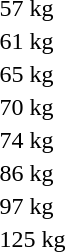<table>
<tr>
<td rowspan=2>57 kg</td>
<td rowspan=2></td>
<td rowspan=2></td>
<td></td>
</tr>
<tr>
<td></td>
</tr>
<tr>
<td rowspan=2>61 kg</td>
<td rowspan=2></td>
<td rowspan=2></td>
<td></td>
</tr>
<tr>
<td></td>
</tr>
<tr>
<td rowspan=2>65 kg</td>
<td rowspan=2></td>
<td rowspan=2></td>
<td></td>
</tr>
<tr>
<td></td>
</tr>
<tr>
<td rowspan=2>70 kg</td>
<td rowspan=2></td>
<td rowspan=2></td>
<td></td>
</tr>
<tr>
<td></td>
</tr>
<tr>
<td rowspan=2>74 kg</td>
<td rowspan=2></td>
<td rowspan=2></td>
<td></td>
</tr>
<tr>
<td></td>
</tr>
<tr>
<td rowspan=2>86 kg</td>
<td rowspan=2></td>
<td rowspan=2></td>
<td></td>
</tr>
<tr>
<td></td>
</tr>
<tr>
<td rowspan=2>97 kg</td>
<td rowspan=2></td>
<td rowspan=2></td>
<td></td>
</tr>
<tr>
<td></td>
</tr>
<tr>
<td rowspan=2>125 kg</td>
<td rowspan=2></td>
<td rowspan=2></td>
<td></td>
</tr>
<tr>
<td></td>
</tr>
</table>
